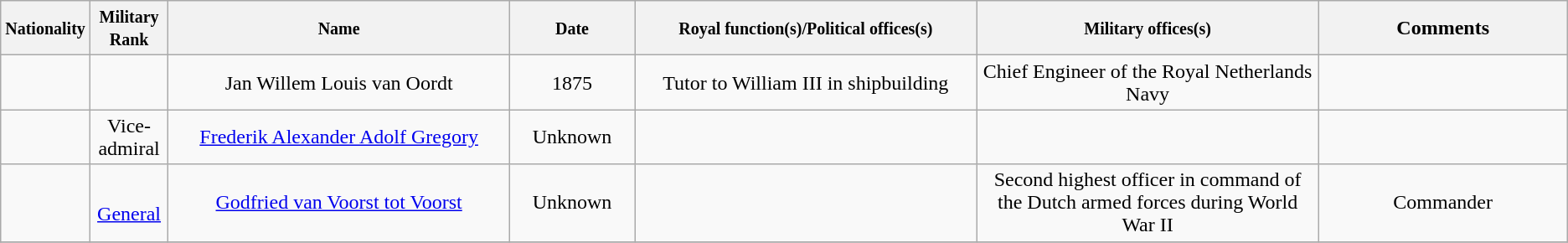<table class="wikitable sortable" style="text-align:center">
<tr>
<th style="width:05%;"><small>Nationality</small></th>
<th style="width:05%;"><small>Military Rank</small></th>
<th style="width:22%;"><small>Name</small></th>
<th style="width:08%;"><small>Date</small></th>
<th style="width:22%;"><small>Royal function(s)/Political offices(s)</small></th>
<th style="width:22%;"><small>Military offices(s)</small></th>
<th scope="col" class="unsortable" style="width:40%;">Comments</th>
</tr>
<tr>
<td></td>
<td></td>
<td>Jan Willem Louis van Oordt</td>
<td>1875</td>
<td>Tutor to William III in shipbuilding</td>
<td>Chief Engineer of the Royal Netherlands Navy</td>
</tr>
<tr>
<td></td>
<td>Vice-admiral</td>
<td><a href='#'>Frederik Alexander Adolf Gregory</a></td>
<td>Unknown</td>
<td></td>
<td></td>
<td></td>
</tr>
<tr>
<td></td>
<td> <br> <a href='#'>General</a></td>
<td><a href='#'>Godfried van Voorst tot Voorst</a></td>
<td>Unknown</td>
<td></td>
<td>Second highest officer in command of the Dutch armed forces during World War II</td>
<td>Commander</td>
</tr>
<tr>
</tr>
</table>
